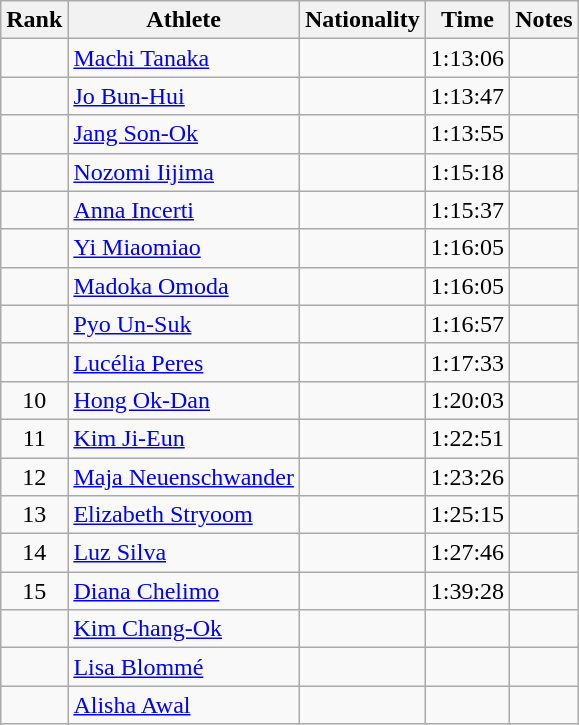<table class="wikitable sortable" style="text-align:center">
<tr>
<th>Rank</th>
<th>Athlete</th>
<th>Nationality</th>
<th>Time</th>
<th>Notes</th>
</tr>
<tr>
<td></td>
<td align=left><a href='#'>Machi Tanaka</a></td>
<td align=left></td>
<td>1:13:06</td>
<td></td>
</tr>
<tr>
<td></td>
<td align=left><a href='#'>Jo Bun-Hui</a></td>
<td align=left></td>
<td>1:13:47</td>
<td></td>
</tr>
<tr>
<td></td>
<td align=left><a href='#'>Jang Son-Ok</a></td>
<td align=left></td>
<td>1:13:55</td>
<td></td>
</tr>
<tr>
<td></td>
<td align=left><a href='#'>Nozomi Iijima</a></td>
<td align=left></td>
<td>1:15:18</td>
<td></td>
</tr>
<tr>
<td></td>
<td align=left><a href='#'>Anna Incerti</a></td>
<td align=left></td>
<td>1:15:37</td>
<td></td>
</tr>
<tr>
<td></td>
<td align=left><a href='#'>Yi Miaomiao</a></td>
<td align=left></td>
<td>1:16:05</td>
<td></td>
</tr>
<tr>
<td></td>
<td align=left><a href='#'>Madoka Omoda</a></td>
<td align=left></td>
<td>1:16:05</td>
<td></td>
</tr>
<tr>
<td></td>
<td align=left><a href='#'>Pyo Un-Suk</a></td>
<td align=left></td>
<td>1:16:57</td>
<td></td>
</tr>
<tr>
<td></td>
<td align=left><a href='#'>Lucélia Peres</a></td>
<td align=left></td>
<td>1:17:33</td>
<td></td>
</tr>
<tr>
<td>10</td>
<td align=left><a href='#'>Hong Ok-Dan</a></td>
<td align=left></td>
<td>1:20:03</td>
<td></td>
</tr>
<tr>
<td>11</td>
<td align=left><a href='#'>Kim Ji-Eun</a></td>
<td align=left></td>
<td>1:22:51</td>
<td></td>
</tr>
<tr>
<td>12</td>
<td align=left><a href='#'>Maja Neuenschwander</a></td>
<td align=left></td>
<td>1:23:26</td>
<td></td>
</tr>
<tr>
<td>13</td>
<td align=left><a href='#'>Elizabeth Stryoom</a></td>
<td align=left></td>
<td>1:25:15</td>
<td></td>
</tr>
<tr>
<td>14</td>
<td align=left><a href='#'>Luz Silva</a></td>
<td align=left></td>
<td>1:27:46</td>
<td></td>
</tr>
<tr>
<td>15</td>
<td align=left><a href='#'>Diana Chelimo</a></td>
<td align=left></td>
<td>1:39:28</td>
<td></td>
</tr>
<tr>
<td></td>
<td align=left><a href='#'>Kim Chang-Ok</a></td>
<td align=left></td>
<td></td>
<td></td>
</tr>
<tr>
<td></td>
<td align=left><a href='#'>Lisa Blommé</a></td>
<td align=left></td>
<td></td>
<td></td>
</tr>
<tr>
<td></td>
<td align=left><a href='#'>Alisha Awal</a></td>
<td align=left></td>
<td></td>
<td></td>
</tr>
</table>
